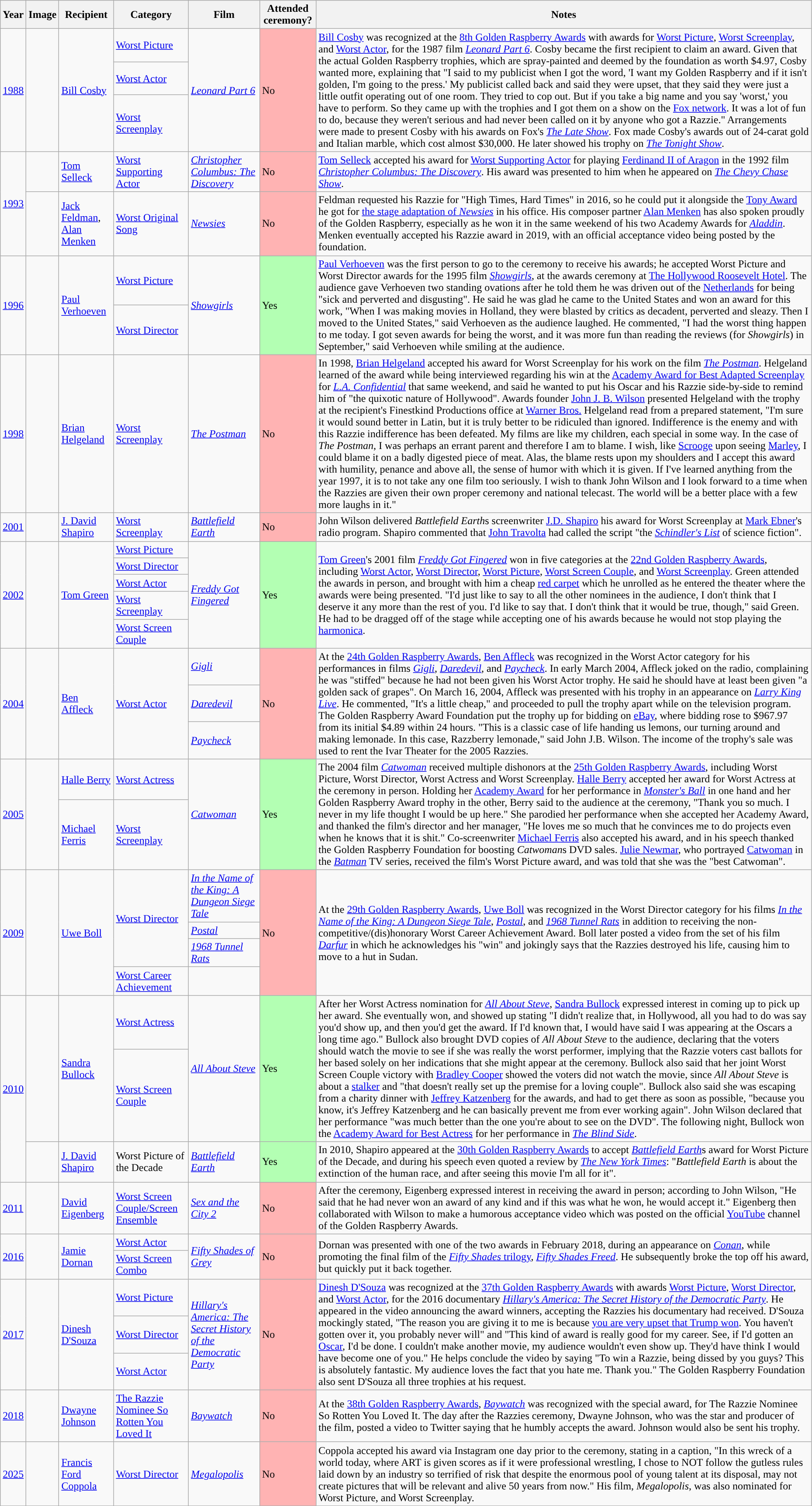<table class="wikitable" width="98%">
<tr>
<th>Year</th>
<th>Image</th>
<th>Recipient</th>
<th>Category</th>
<th>Film</th>
<th>Attended ceremony?</th>
<th>Notes</th>
</tr>
<tr>
<td rowspan=3><a href='#'>1988</a></td>
<td rowspan=3></td>
<td rowspan=3><a href='#'>Bill Cosby</a></td>
<td><a href='#'>Worst Picture</a></td>
<td rowspan=3><em><a href='#'>Leonard Part 6</a></em></td>
<td rowspan=3 style="background:#ffb3b3;">No</td>
<td rowspan=3><a href='#'>Bill Cosby</a> was recognized at the <a href='#'>8th Golden Raspberry Awards</a> with awards for <a href='#'>Worst Picture</a>, <a href='#'>Worst Screenplay</a>, and <a href='#'>Worst Actor</a>, for the 1987 film <em><a href='#'>Leonard Part 6</a></em>. Cosby became the first recipient to claim an award. Given that the actual Golden Raspberry trophies, which are spray-painted and deemed by the foundation as worth  $4.97, Cosby wanted more, explaining that "I said to my publicist when I got the word, 'I want my Golden Raspberry and if it isn't golden, I'm going to the press.' My publicist called back and said they were upset, that they said they were just a little outfit operating out of one room. They tried to cop out. But if you take a big name and you say 'worst,' you have to perform. So they came up with the trophies and I got them on a show on the <a href='#'>Fox network</a>. It was a lot of fun to do, because they weren't serious and had never been called on it by anyone who got a Razzie." Arrangements were made to present Cosby with his awards on Fox's <em><a href='#'>The Late Show</a></em>. Fox made Cosby's awards out of 24-carat gold and Italian marble, which cost almost $30,000. He later showed his trophy on <em><a href='#'>The Tonight Show</a></em>.</td>
</tr>
<tr>
<td><a href='#'>Worst Actor</a></td>
</tr>
<tr>
<td><a href='#'>Worst Screenplay</a></td>
</tr>
<tr>
<td rowspan=2><a href='#'>1993</a></td>
<td></td>
<td><a href='#'>Tom Selleck</a></td>
<td><a href='#'>Worst Supporting Actor</a></td>
<td><em><a href='#'>Christopher Columbus: The Discovery</a></em></td>
<td style="background:#ffb3b3;">No</td>
<td><a href='#'>Tom Selleck</a> accepted his award for <a href='#'>Worst Supporting Actor</a> for playing <a href='#'>Ferdinand II of Aragon</a> in the 1992 film <em><a href='#'>Christopher Columbus: The Discovery</a></em>. His award was presented to him when he appeared on <em><a href='#'>The Chevy Chase Show</a></em>.</td>
</tr>
<tr>
<td></td>
<td><a href='#'>Jack Feldman</a>, <a href='#'>Alan Menken</a></td>
<td><a href='#'>Worst Original Song</a></td>
<td><em><a href='#'>Newsies</a></em></td>
<td style="background:#ffb3b3;">No</td>
<td>Feldman requested his Razzie for "High Times, Hard Times" in 2016, so he could put it alongside the <a href='#'>Tony Award</a> he got for <a href='#'>the stage adaptation of <em>Newsies</em></a> in his office. His composer partner <a href='#'>Alan Menken</a> has also spoken proudly of the Golden Raspberry, especially as he won it in the same weekend of his two Academy Awards for <em><a href='#'>Aladdin</a></em>. Menken eventually accepted his Razzie award in 2019, with an official acceptance video being posted by the foundation.</td>
</tr>
<tr>
<td rowspan=2><a href='#'>1996</a></td>
<td rowspan=2></td>
<td rowspan=2><a href='#'>Paul Verhoeven</a></td>
<td><a href='#'>Worst Picture</a></td>
<td rowspan=2><em><a href='#'>Showgirls</a></em></td>
<td rowspan=2 style="background:#b3ffb3;">Yes</td>
<td rowspan=2><a href='#'>Paul Verhoeven</a> was the first person to go to the ceremony to receive his awards; he accepted Worst Picture and Worst Director awards for the 1995 film <em><a href='#'>Showgirls</a></em>, at the awards ceremony at <a href='#'>The Hollywood Roosevelt Hotel</a>. The audience gave Verhoeven two standing ovations after he told them he was driven out of the <a href='#'>Netherlands</a> for being "sick and perverted and disgusting". He said he was glad he came to the United States and won an award for this work, "When I was making movies in Holland, they were blasted by critics as decadent, perverted and sleazy. Then I moved to the United States," said Verhoeven as the audience laughed. He commented, "I had the worst thing happen to me today. I got seven awards for being the worst, and it was more fun than reading the reviews (for <em>Showgirls</em>) in September," said Verhoeven while smiling at the audience.</td>
</tr>
<tr>
<td><a href='#'>Worst Director</a></td>
</tr>
<tr>
<td><a href='#'>1998</a></td>
<td></td>
<td><a href='#'>Brian Helgeland</a></td>
<td><a href='#'>Worst Screenplay</a></td>
<td><em><a href='#'>The Postman</a></em></td>
<td style="background:#ffb3b3;">No</td>
<td>In 1998, <a href='#'>Brian Helgeland</a> accepted his award for Worst Screenplay for his work on the film <em><a href='#'>The Postman</a></em>. Helgeland learned of the award while being interviewed regarding his win at the <a href='#'>Academy Award for Best Adapted Screenplay</a> for <em><a href='#'>L.A. Confidential</a></em> that same weekend, and said he wanted to put his Oscar and his Razzie side-by-side to remind him of "the quixotic nature of Hollywood". Awards founder <a href='#'>John J. B. Wilson</a> presented Helgeland with the trophy at the recipient's Finestkind Productions office at <a href='#'>Warner Bros.</a> Helgeland read from a prepared statement, "I'm sure it would sound better in Latin, but it is truly better to be ridiculed than ignored. Indifference is the enemy and with this Razzie indifference has been defeated. My films are like my children, each special in some way. In the case of <em>The Postman</em>, I was perhaps an errant parent and therefore I am to blame. I wish, like <a href='#'>Scrooge</a> upon seeing <a href='#'>Marley</a>, I could blame it on a badly digested piece of meat. Alas, the blame rests upon my shoulders and I accept this award with humility, penance and above all, the sense of humor with which it is given. If I've learned anything from the year 1997, it is to not take any one film too seriously. I wish to thank John Wilson and I look forward to a time when the Razzies are given their own proper ceremony and national telecast. The world will be a better place with a few more laughs in it."</td>
</tr>
<tr>
<td><a href='#'>2001</a></td>
<td></td>
<td><a href='#'>J. David Shapiro</a></td>
<td><a href='#'>Worst Screenplay</a></td>
<td><em><a href='#'>Battlefield Earth</a></em></td>
<td style="background:#ffb3b3;">No</td>
<td>John Wilson delivered <em>Battlefield Earth</em>s screenwriter <a href='#'>J.D. Shapiro</a> his award for Worst Screenplay at <a href='#'>Mark Ebner</a>'s radio program. Shapiro commented that <a href='#'>John Travolta</a> had called the script "the <em><a href='#'>Schindler's List</a></em> of science fiction".</td>
</tr>
<tr>
<td rowspan=5><a href='#'>2002</a></td>
<td rowspan=5></td>
<td rowspan=5><a href='#'>Tom Green</a></td>
<td><a href='#'>Worst Picture</a></td>
<td rowspan=5><em><a href='#'>Freddy Got Fingered</a></em></td>
<td rowspan=5 style="background:#b3ffb3;">Yes</td>
<td rowspan=5><a href='#'>Tom Green</a>'s 2001 film <em><a href='#'>Freddy Got Fingered</a></em> won in five categories at the <a href='#'>22nd Golden Raspberry Awards</a>, including <a href='#'>Worst Actor</a>, <a href='#'>Worst Director</a>, <a href='#'>Worst Picture</a>, <a href='#'>Worst Screen Couple</a>, and <a href='#'>Worst Screenplay</a>. Green attended the awards in person, and brought with him a cheap <a href='#'>red carpet</a> which he unrolled as he entered the theater where the awards were being presented. "I'd just like to say to all the other nominees in the audience, I don't think that I deserve it any more than the rest of you. I'd like to say that. I don't think that it would be true, though," said Green. He had to be dragged off of the stage while accepting one of his awards because he would not stop playing the <a href='#'>harmonica</a>.</td>
</tr>
<tr>
<td><a href='#'>Worst Director</a></td>
</tr>
<tr>
<td><a href='#'>Worst Actor</a></td>
</tr>
<tr>
<td><a href='#'>Worst Screenplay</a></td>
</tr>
<tr>
<td><a href='#'>Worst Screen Couple</a></td>
</tr>
<tr>
<td rowspan=3><a href='#'>2004</a></td>
<td rowspan=3></td>
<td rowspan=3><a href='#'>Ben Affleck</a></td>
<td rowspan=3><a href='#'>Worst Actor</a></td>
<td><em><a href='#'>Gigli</a></em></td>
<td rowspan=3 style="background:#ffb3b3;">No</td>
<td rowspan=3>At the <a href='#'>24th Golden Raspberry Awards</a>, <a href='#'>Ben Affleck</a> was recognized in the Worst Actor category for his performances in films <em><a href='#'>Gigli</a></em>, <em><a href='#'>Daredevil</a></em>, and <em><a href='#'>Paycheck</a></em>. In early March 2004, Affleck joked on the radio, complaining he was "stiffed" because he had not been given his Worst Actor trophy. He said he should have at least been given "a golden sack of grapes". On March 16, 2004, Affleck was presented with his trophy in an appearance on <em><a href='#'>Larry King Live</a></em>. He commented, "It's a little cheap," and proceeded to pull the trophy apart while on the television program. The Golden Raspberry Award Foundation put the trophy up for bidding on <a href='#'>eBay</a>, where bidding rose to $967.97 from its initial $4.89 within 24 hours. "This is a classic case of life handing us lemons, our turning around and making lemonade. In this case, Razzberry lemonade," said John J.B. Wilson. The income of the trophy's sale was used to rent the Ivar Theater for the 2005 Razzies.</td>
</tr>
<tr>
<td><em><a href='#'>Daredevil</a></em></td>
</tr>
<tr>
<td><em><a href='#'>Paycheck</a></em></td>
</tr>
<tr>
<td rowspan=2><a href='#'>2005</a></td>
<td rowspan="2"></td>
<td><a href='#'>Halle Berry</a></td>
<td><a href='#'>Worst Actress</a></td>
<td rowspan=2><em><a href='#'>Catwoman</a></em></td>
<td rowspan=2 style="background:#b3ffb3;">Yes</td>
<td rowspan=2>The 2004 film <em><a href='#'>Catwoman</a></em> received multiple dishonors at the <a href='#'>25th Golden Raspberry Awards</a>, including Worst Picture, Worst Director, Worst Actress and Worst Screenplay. <a href='#'>Halle Berry</a> accepted her award for Worst Actress at the ceremony in person. Holding her <a href='#'>Academy Award</a> for her performance in <em><a href='#'>Monster's Ball</a></em> in one hand and her Golden Raspberry Award trophy in the other, Berry said to the audience at the ceremony, "Thank you so much. I never in my life thought I would be up here." She parodied her performance when she accepted her Academy Award, and thanked the film's director and her manager, "He loves me so much that he convinces me to do projects even when he knows that it is shit." Co-screenwriter <a href='#'>Michael Ferris</a> also accepted his award, and in his speech thanked the Golden Raspberry Foundation for boosting <em>Catwoman</em>s DVD sales. <a href='#'>Julie Newmar</a>, who portrayed <a href='#'>Catwoman</a> in the <em><a href='#'>Batman</a></em> TV series, received the film's Worst Picture award, and was told that she was the "best Catwoman".</td>
</tr>
<tr>
<td><a href='#'>Michael Ferris</a></td>
<td><a href='#'>Worst Screenplay</a></td>
</tr>
<tr>
<td rowspan=4><a href='#'>2009</a></td>
<td rowspan=4></td>
<td rowspan=4><a href='#'>Uwe Boll</a></td>
<td rowspan=3><a href='#'>Worst Director</a></td>
<td><em><a href='#'>In the Name of the King: A Dungeon Siege Tale</a></em></td>
<td rowspan=4 style="background:#ffb3b3;">No</td>
<td rowspan=4>At the <a href='#'>29th Golden Raspberry Awards</a>, <a href='#'>Uwe Boll</a> was recognized in the Worst Director category for his films <em><a href='#'>In the Name of the King: A Dungeon Siege Tale</a></em>, <em><a href='#'>Postal</a></em>, and <em><a href='#'>1968 Tunnel Rats</a></em> in addition to receiving the non-competitive/(dis)honorary Worst Career Achievement Award.  Boll later posted a video from the set of his film <em><a href='#'>Darfur</a></em> in which he acknowledges his "win" and jokingly says that the Razzies destroyed his life, causing him to move to a hut in Sudan.</td>
</tr>
<tr>
<td><em><a href='#'>Postal</a></em></td>
</tr>
<tr>
<td><em><a href='#'>1968 Tunnel Rats</a></em></td>
</tr>
<tr>
<td><a href='#'>Worst Career Achievement</a></td>
<td></td>
</tr>
<tr>
<td rowspan=3><a href='#'>2010</a></td>
<td rowspan=2></td>
<td rowspan=2><a href='#'>Sandra Bullock</a></td>
<td rowspan=1><a href='#'>Worst Actress</a></td>
<td rowspan=2><em><a href='#'>All About Steve</a></em></td>
<td rowspan=2 style="background:#b3ffb3;">Yes</td>
<td rowspan=2>After her Worst Actress nomination for <em><a href='#'>All About Steve</a></em>, <a href='#'>Sandra Bullock</a> expressed interest in coming up to pick up her award. She eventually won, and showed up stating "I didn't realize that, in Hollywood, all you had to do was say you'd show up, and then you'd get the award. If I'd known that, I would have said I was appearing at the Oscars a long time ago." Bullock also brought DVD copies of <em>All About Steve</em> to the audience, declaring that the voters should watch the movie to see if she was really the worst performer, implying that the Razzie voters cast ballots for her based solely on her indications that she might appear at the ceremony. Bullock also said that her joint Worst Screen Couple victory with <a href='#'>Bradley Cooper</a> showed the voters did not watch the movie, since <em>All About Steve</em> is about a <a href='#'>stalker</a> and "that doesn't really set up the premise for a loving couple". Bullock also said she was escaping from a charity dinner with <a href='#'>Jeffrey Katzenberg</a> for the awards, and had to get there as soon as possible, "because you know, it's Jeffrey Katzenberg and he can basically prevent me from ever working again". John Wilson declared that her performance "was much better than the one you're about to see on the DVD". The following night, Bullock won the <a href='#'>Academy Award for Best Actress</a> for her performance in <em><a href='#'>The Blind Side</a></em>.</td>
</tr>
<tr>
<td rowspan=1><a href='#'>Worst Screen Couple</a></td>
</tr>
<tr>
<td></td>
<td><a href='#'>J. David Shapiro</a></td>
<td>Worst Picture of the Decade</td>
<td><em><a href='#'>Battlefield Earth</a></em></td>
<td style="background:#b3ffb3;">Yes</td>
<td>In 2010, Shapiro appeared at the <a href='#'>30th Golden Raspberry Awards</a> to accept <em><a href='#'>Battlefield Earth</a></em>s award for Worst Picture of the Decade, and during his speech even quoted a review by <em><a href='#'>The New York Times</a></em>: "<em>Battlefield Earth</em> is about the extinction of the human race, and after seeing this movie I'm all for it".</td>
</tr>
<tr>
<td rowspan=1><a href='#'>2011</a></td>
<td rowspan=1></td>
<td rowspan=1><a href='#'>David Eigenberg</a></td>
<td rowspan=1><a href='#'>Worst Screen Couple/Screen Ensemble</a></td>
<td rowspan=1><em><a href='#'>Sex and the City 2</a></em></td>
<td style="background:#ffb3b3;">No</td>
<td rowspan=1>After the ceremony, Eigenberg expressed interest in receiving the award in person; according to John Wilson, "He said that he had never won an award of any kind and if this was what he won, he would accept it." Eigenberg then collaborated with Wilson to make a humorous acceptance video which was posted on the official <a href='#'>YouTube</a> channel of the Golden Raspberry Awards.</td>
</tr>
<tr>
<td rowspan=2><a href='#'>2016</a></td>
<td rowspan=2></td>
<td rowspan=2><a href='#'>Jamie Dornan</a></td>
<td><a href='#'>Worst Actor</a></td>
<td rowspan=2><em><a href='#'>Fifty Shades of Grey</a></em></td>
<td rowspan=2 style="background:#ffb3b3;">No</td>
<td rowspan=2>Dornan was presented with one of the two awards in February 2018, during an appearance on <em><a href='#'>Conan</a></em>, while promoting the final film of the <a href='#'><em>Fifty Shades</em> trilogy</a>, <em><a href='#'>Fifty Shades Freed</a></em>. He subsequently broke the top off his award, but quickly put it back together.</td>
</tr>
<tr>
<td><a href='#'>Worst Screen Combo</a></td>
</tr>
<tr>
<td rowspan=3><a href='#'>2017</a></td>
<td rowspan=3></td>
<td rowspan=3><a href='#'>Dinesh D'Souza</a></td>
<td><a href='#'>Worst Picture</a></td>
<td rowspan=3><em><a href='#'>Hillary's America: The Secret History of the Democratic Party</a></em></td>
<td rowspan=3 style="background:#ffb3b3;">No</td>
<td rowspan=3><a href='#'>Dinesh D'Souza</a> was recognized at the <a href='#'>37th Golden Raspberry Awards</a> with awards <a href='#'>Worst Picture</a>, <a href='#'>Worst Director</a>, and <a href='#'>Worst Actor</a>, for the 2016 documentary <em><a href='#'>Hillary's America: The Secret History of the Democratic Party</a></em>. He appeared in the video announcing the award winners, accepting the Razzies his documentary had received. D'Souza mockingly stated, "The reason you are giving it to me is because <a href='#'>you are very upset that Trump won</a>. You haven't gotten over it, you probably never will" and "This kind of award is really good for my career. See, if I'd gotten an <a href='#'>Oscar</a>, I'd be done. I couldn't make another movie, my audience wouldn't even show up. They'd have think I would have become one of you." He helps conclude the video by saying "To win a Razzie, being dissed by you guys? This is absolutely fantastic. My audience loves the fact that you hate me. Thank you." The Golden Raspberry Foundation also sent D'Souza all three trophies at his request.</td>
</tr>
<tr>
<td><a href='#'>Worst Director</a></td>
</tr>
<tr>
<td><a href='#'>Worst Actor</a></td>
</tr>
<tr>
<td rowspan=1><a href='#'>2018</a></td>
<td rowspan=1></td>
<td rowspan=1><a href='#'>Dwayne Johnson</a></td>
<td rowspan=1><a href='#'>The Razzie Nominee So Rotten You Loved It</a></td>
<td rowspan=1><em><a href='#'>Baywatch</a></em></td>
<td style="background:#ffb3b3;">No</td>
<td rowspan=1>At the <a href='#'>38th Golden Raspberry Awards</a>, <em><a href='#'>Baywatch</a></em> was recognized with the special award, for The Razzie Nominee So Rotten You Loved It.  The day after the Razzies ceremony, Dwayne Johnson, who was the star and producer of the film, posted a video to Twitter saying that he humbly accepts the award. Johnson would also be sent his trophy.</td>
</tr>
<tr>
<td><a href='#'>2025</a></td>
<td></td>
<td><a href='#'>Francis Ford Coppola</a></td>
<td><a href='#'>Worst Director</a></td>
<td><em><a href='#'>Megalopolis</a></em></td>
<td style="background:#ffb3b3;">No</td>
<td>Coppola accepted his award via Instagram one day prior to the ceremony, stating in a caption, "In this wreck of a world today, where ART is given scores as if it were professional wrestling, I chose to NOT follow the gutless rules laid down by an industry so terrified of risk that despite the enormous pool of young talent at its disposal, may not create pictures that will be relevant and alive 50 years from now." His film, <em>Megalopolis</em>, was also nominated for Worst Picture, and Worst Screenplay.</td>
</tr>
</table>
